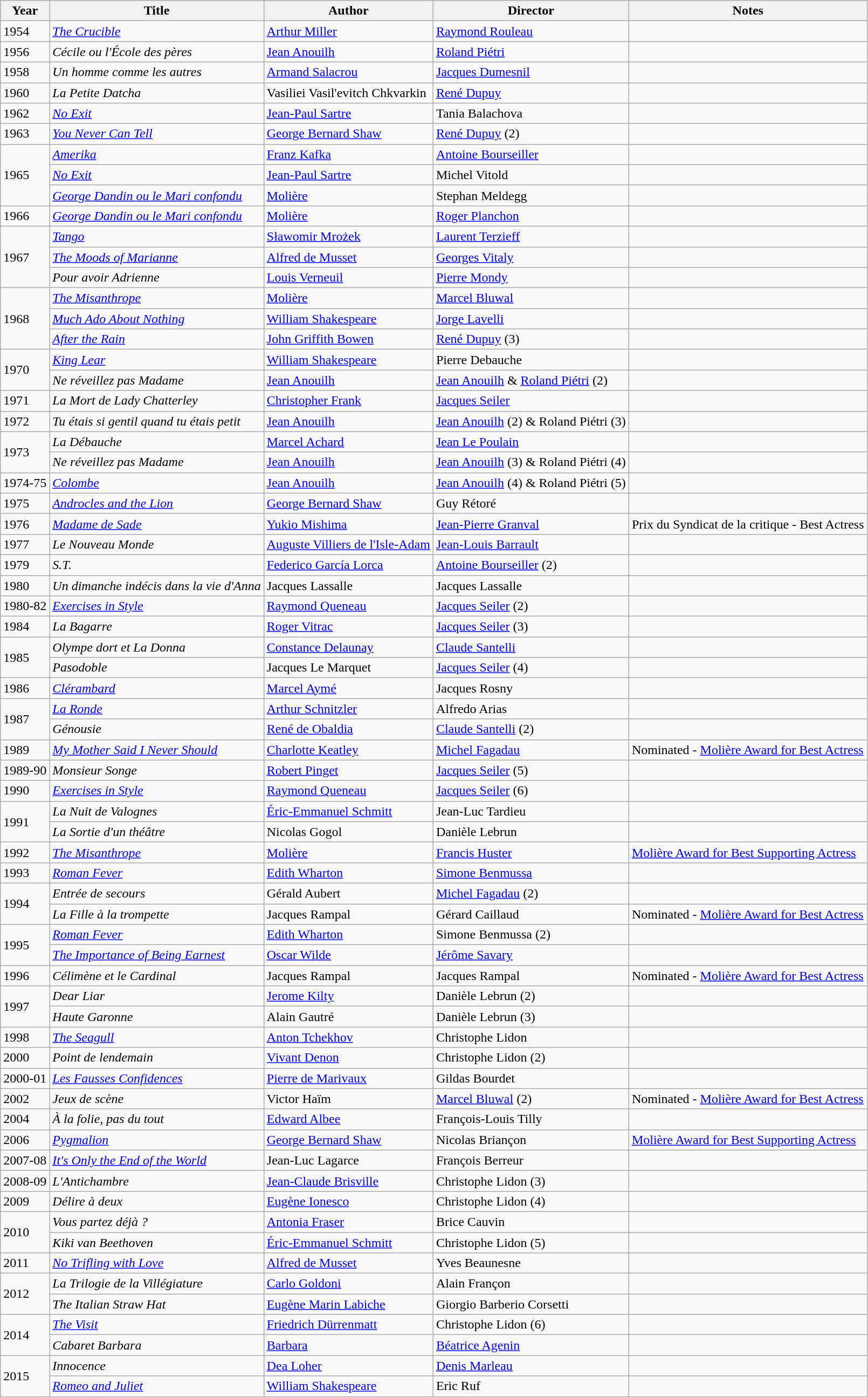<table class="wikitable">
<tr>
<th>Year</th>
<th>Title</th>
<th>Author</th>
<th>Director</th>
<th>Notes</th>
</tr>
<tr>
<td>1954</td>
<td><em><a href='#'>The Crucible</a></em></td>
<td><a href='#'>Arthur Miller</a></td>
<td><a href='#'>Raymond Rouleau</a></td>
<td></td>
</tr>
<tr>
<td>1956</td>
<td><em>Cécile ou l'École des pères</em></td>
<td><a href='#'>Jean Anouilh</a></td>
<td><a href='#'>Roland Piétri</a></td>
<td></td>
</tr>
<tr>
<td>1958</td>
<td><em>Un homme comme les autres</em></td>
<td><a href='#'>Armand Salacrou</a></td>
<td><a href='#'>Jacques Dumesnil</a></td>
<td></td>
</tr>
<tr>
<td>1960</td>
<td><em>La Petite Datcha</em></td>
<td>Vasiliei Vasil'evitch Chkvarkin</td>
<td><a href='#'>René Dupuy</a></td>
<td></td>
</tr>
<tr>
<td>1962</td>
<td><em><a href='#'>No Exit</a></em></td>
<td><a href='#'>Jean-Paul Sartre</a></td>
<td>Tania Balachova</td>
<td></td>
</tr>
<tr>
<td>1963</td>
<td><em><a href='#'>You Never Can Tell</a></em></td>
<td><a href='#'>George Bernard Shaw</a></td>
<td><a href='#'>René Dupuy</a> (2)</td>
<td></td>
</tr>
<tr>
<td rowspan=3>1965</td>
<td><em><a href='#'>Amerika</a></em></td>
<td><a href='#'>Franz Kafka</a></td>
<td><a href='#'>Antoine Bourseiller</a></td>
<td></td>
</tr>
<tr>
<td><em><a href='#'>No Exit</a></em></td>
<td><a href='#'>Jean-Paul Sartre</a></td>
<td>Michel Vitold</td>
<td></td>
</tr>
<tr>
<td><em><a href='#'>George Dandin ou le Mari confondu</a></em></td>
<td><a href='#'>Molière</a></td>
<td>Stephan Meldegg</td>
<td></td>
</tr>
<tr>
<td rowspan=1>1966</td>
<td><em><a href='#'>George Dandin ou le Mari confondu</a></em></td>
<td><a href='#'>Molière</a></td>
<td><a href='#'>Roger Planchon</a></td>
<td></td>
</tr>
<tr>
<td rowspan=3>1967</td>
<td><em><a href='#'>Tango</a></em></td>
<td><a href='#'>Sławomir Mrożek</a></td>
<td><a href='#'>Laurent Terzieff</a></td>
<td></td>
</tr>
<tr>
<td><em><a href='#'>The Moods of Marianne</a></em></td>
<td><a href='#'>Alfred de Musset</a></td>
<td><a href='#'>Georges Vitaly</a></td>
<td></td>
</tr>
<tr>
<td><em>Pour avoir Adrienne</em></td>
<td><a href='#'>Louis Verneuil</a></td>
<td><a href='#'>Pierre Mondy</a></td>
<td></td>
</tr>
<tr>
<td rowspan=3>1968</td>
<td><em><a href='#'>The Misanthrope</a></em></td>
<td><a href='#'>Molière</a></td>
<td><a href='#'>Marcel Bluwal</a></td>
<td></td>
</tr>
<tr>
<td><em><a href='#'>Much Ado About Nothing</a></em></td>
<td><a href='#'>William Shakespeare</a></td>
<td><a href='#'>Jorge Lavelli</a></td>
<td></td>
</tr>
<tr>
<td><em><a href='#'>After the Rain</a></em></td>
<td><a href='#'>John Griffith Bowen</a></td>
<td><a href='#'>René Dupuy</a> (3)</td>
<td></td>
</tr>
<tr>
<td rowspan=2>1970</td>
<td><em><a href='#'>King Lear</a></em></td>
<td><a href='#'>William Shakespeare</a></td>
<td>Pierre Debauche</td>
<td></td>
</tr>
<tr>
<td><em>Ne réveillez pas Madame</em></td>
<td><a href='#'>Jean Anouilh</a></td>
<td><a href='#'>Jean Anouilh</a> & <a href='#'>Roland Piétri</a> (2)</td>
<td></td>
</tr>
<tr>
<td rowspan=1>1971</td>
<td><em>La Mort de Lady Chatterley</em></td>
<td><a href='#'>Christopher Frank</a></td>
<td><a href='#'>Jacques Seiler</a></td>
<td></td>
</tr>
<tr>
<td rowspan=1>1972</td>
<td><em>Tu étais si gentil quand tu étais petit</em></td>
<td><a href='#'>Jean Anouilh</a></td>
<td><a href='#'>Jean Anouilh</a> (2) & Roland Piétri (3)</td>
<td></td>
</tr>
<tr>
<td rowspan=2>1973</td>
<td><em>La Débauche</em></td>
<td><a href='#'>Marcel Achard</a></td>
<td><a href='#'>Jean Le Poulain</a></td>
<td></td>
</tr>
<tr>
<td><em>Ne réveillez pas Madame</em></td>
<td><a href='#'>Jean Anouilh</a></td>
<td><a href='#'>Jean Anouilh</a> (3) & Roland Piétri (4)</td>
<td></td>
</tr>
<tr>
<td rowspan=1>1974-75</td>
<td><em><a href='#'>Colombe</a></em></td>
<td><a href='#'>Jean Anouilh</a></td>
<td><a href='#'>Jean Anouilh</a> (4) & Roland Piétri (5)</td>
<td></td>
</tr>
<tr>
<td rowspan=1>1975</td>
<td><em><a href='#'>Androcles and the Lion</a></em></td>
<td><a href='#'>George Bernard Shaw</a></td>
<td>Guy Rétoré</td>
<td></td>
</tr>
<tr>
<td rowspan=1>1976</td>
<td><em><a href='#'>Madame de Sade</a></em></td>
<td><a href='#'>Yukio Mishima</a></td>
<td><a href='#'>Jean-Pierre Granval</a></td>
<td>Prix du Syndicat de la critique - Best Actress</td>
</tr>
<tr>
<td rowspan=1>1977</td>
<td><em>Le Nouveau Monde</em></td>
<td><a href='#'>Auguste Villiers de l'Isle-Adam</a></td>
<td><a href='#'>Jean-Louis Barrault</a></td>
<td></td>
</tr>
<tr>
<td rowspan=1>1979</td>
<td><em>S.T.</em></td>
<td><a href='#'>Federico García Lorca</a></td>
<td><a href='#'>Antoine Bourseiller</a> (2)</td>
<td></td>
</tr>
<tr>
<td rowspan=1>1980</td>
<td><em>Un dimanche indécis dans la vie d'Anna</em></td>
<td>Jacques Lassalle</td>
<td>Jacques Lassalle</td>
<td></td>
</tr>
<tr>
<td rowspan=1>1980-82</td>
<td><em><a href='#'>Exercises in Style</a></em></td>
<td><a href='#'>Raymond Queneau</a></td>
<td><a href='#'>Jacques Seiler</a> (2)</td>
<td></td>
</tr>
<tr>
<td rowspan=1>1984</td>
<td><em>La Bagarre</em></td>
<td><a href='#'>Roger Vitrac</a></td>
<td><a href='#'>Jacques Seiler</a> (3)</td>
<td></td>
</tr>
<tr>
<td rowspan=2>1985</td>
<td><em>Olympe dort et La Donna</em></td>
<td><a href='#'>Constance Delaunay</a></td>
<td><a href='#'>Claude Santelli</a></td>
<td></td>
</tr>
<tr>
<td><em>Pasodoble</em></td>
<td>Jacques Le Marquet</td>
<td><a href='#'>Jacques Seiler</a> (4)</td>
<td></td>
</tr>
<tr>
<td rowspan=1>1986</td>
<td><em><a href='#'>Clérambard</a></em></td>
<td><a href='#'>Marcel Aymé</a></td>
<td>Jacques Rosny</td>
<td></td>
</tr>
<tr>
<td rowspan=2>1987</td>
<td><em><a href='#'>La Ronde</a></em></td>
<td><a href='#'>Arthur Schnitzler</a></td>
<td>Alfredo Arias</td>
<td></td>
</tr>
<tr>
<td><em>Génousie</em></td>
<td><a href='#'>René de Obaldia</a></td>
<td><a href='#'>Claude Santelli</a> (2)</td>
<td></td>
</tr>
<tr>
<td rowspan=1>1989</td>
<td><em><a href='#'>My Mother Said I Never Should</a></em></td>
<td><a href='#'>Charlotte Keatley</a></td>
<td><a href='#'>Michel Fagadau</a></td>
<td>Nominated - <a href='#'>Molière Award for Best Actress</a></td>
</tr>
<tr>
<td rowspan=1>1989-90</td>
<td><em>Monsieur Songe</em></td>
<td><a href='#'>Robert Pinget</a></td>
<td><a href='#'>Jacques Seiler</a> (5)</td>
<td></td>
</tr>
<tr>
<td rowspan=1>1990</td>
<td><em><a href='#'>Exercises in Style</a></em></td>
<td><a href='#'>Raymond Queneau</a></td>
<td><a href='#'>Jacques Seiler</a> (6)</td>
<td></td>
</tr>
<tr>
<td rowspan=2>1991</td>
<td><em>La Nuit de Valognes</em></td>
<td><a href='#'>Éric-Emmanuel Schmitt</a></td>
<td>Jean-Luc Tardieu</td>
<td></td>
</tr>
<tr>
<td><em>La Sortie d'un théâtre</em></td>
<td>Nicolas Gogol</td>
<td>Danièle Lebrun</td>
<td></td>
</tr>
<tr>
<td rowspan=1>1992</td>
<td><em><a href='#'>The Misanthrope</a></em></td>
<td><a href='#'>Molière</a></td>
<td><a href='#'>Francis Huster</a></td>
<td><a href='#'>Molière Award for Best Supporting Actress</a></td>
</tr>
<tr>
<td rowspan=1>1993</td>
<td><em><a href='#'>Roman Fever</a></em></td>
<td><a href='#'>Edith Wharton</a></td>
<td><a href='#'>Simone Benmussa</a></td>
<td></td>
</tr>
<tr>
<td rowspan=2>1994</td>
<td><em>Entrée de secours</em></td>
<td>Gérald Aubert</td>
<td><a href='#'>Michel Fagadau</a> (2)</td>
<td></td>
</tr>
<tr>
<td><em>La Fille à la trompette</em></td>
<td>Jacques Rampal</td>
<td>Gérard Caillaud</td>
<td>Nominated - <a href='#'>Molière Award for Best Actress</a></td>
</tr>
<tr>
<td rowspan=2>1995</td>
<td><em><a href='#'>Roman Fever</a></em></td>
<td><a href='#'>Edith Wharton</a></td>
<td>Simone Benmussa (2)</td>
<td></td>
</tr>
<tr>
<td><em><a href='#'>The Importance of Being Earnest</a></em></td>
<td><a href='#'>Oscar Wilde</a></td>
<td><a href='#'>Jérôme Savary</a></td>
<td></td>
</tr>
<tr>
<td rowspan=1>1996</td>
<td><em>Célimène et le Cardinal</em></td>
<td>Jacques Rampal</td>
<td>Jacques Rampal</td>
<td>Nominated - <a href='#'>Molière Award for Best Actress</a></td>
</tr>
<tr>
<td rowspan=2>1997</td>
<td><em>Dear Liar</em></td>
<td><a href='#'>Jerome Kilty</a></td>
<td>Danièle Lebrun (2)</td>
<td></td>
</tr>
<tr>
<td><em>Haute Garonne</em></td>
<td>Alain Gautré</td>
<td>Danièle Lebrun (3)</td>
<td></td>
</tr>
<tr>
<td rowspan=1>1998</td>
<td><em><a href='#'>The Seagull</a></em></td>
<td><a href='#'>Anton Tchekhov</a></td>
<td>Christophe Lidon</td>
<td></td>
</tr>
<tr>
<td rowspan=1>2000</td>
<td><em>Point de lendemain</em></td>
<td><a href='#'>Vivant Denon</a></td>
<td>Christophe Lidon (2)</td>
<td></td>
</tr>
<tr>
<td rowspan=1>2000-01</td>
<td><em><a href='#'>Les Fausses Confidences</a></em></td>
<td><a href='#'>Pierre de Marivaux</a></td>
<td>Gildas Bourdet</td>
<td></td>
</tr>
<tr>
<td rowspan=1>2002</td>
<td><em>Jeux de scène</em></td>
<td>Victor Haïm</td>
<td><a href='#'>Marcel Bluwal</a> (2)</td>
<td>Nominated - <a href='#'>Molière Award for Best Actress</a></td>
</tr>
<tr>
<td rowspan=1>2004</td>
<td><em>À la folie, pas du tout</em></td>
<td><a href='#'>Edward Albee</a></td>
<td>François-Louis Tilly</td>
<td></td>
</tr>
<tr>
<td rowspan=1>2006</td>
<td><em><a href='#'>Pygmalion</a></em></td>
<td><a href='#'>George Bernard Shaw</a></td>
<td>Nicolas Briançon</td>
<td><a href='#'>Molière Award for Best Supporting Actress</a></td>
</tr>
<tr>
<td rowspan=1>2007-08</td>
<td><em><a href='#'>It's Only the End of the World</a></em></td>
<td>Jean-Luc Lagarce</td>
<td>François Berreur</td>
<td></td>
</tr>
<tr>
<td rowspan=1>2008-09</td>
<td><em>L'Antichambre</em></td>
<td><a href='#'>Jean-Claude Brisville</a></td>
<td>Christophe Lidon (3)</td>
<td></td>
</tr>
<tr>
<td rowspan=1>2009</td>
<td><em>Délire à deux</em></td>
<td><a href='#'>Eugène Ionesco</a></td>
<td>Christophe Lidon (4)</td>
<td></td>
</tr>
<tr>
<td rowspan=2>2010</td>
<td><em>Vous partez déjà ?</em></td>
<td><a href='#'>Antonia Fraser</a></td>
<td>Brice Cauvin</td>
<td></td>
</tr>
<tr>
<td><em>Kiki van Beethoven</em></td>
<td><a href='#'>Éric-Emmanuel Schmitt</a></td>
<td>Christophe Lidon (5)</td>
<td></td>
</tr>
<tr>
<td rowspan=1>2011</td>
<td><em><a href='#'>No Trifling with Love</a></em></td>
<td><a href='#'>Alfred de Musset</a></td>
<td>Yves Beaunesne</td>
<td></td>
</tr>
<tr>
<td rowspan=2>2012</td>
<td><em>La Trilogie de la Villégiature</em></td>
<td><a href='#'>Carlo Goldoni</a></td>
<td>Alain Françon</td>
<td></td>
</tr>
<tr>
<td><em>The Italian Straw Hat</em></td>
<td><a href='#'>Eugène Marin Labiche</a></td>
<td>Giorgio Barberio Corsetti</td>
<td></td>
</tr>
<tr>
<td rowspan=2>2014</td>
<td><em><a href='#'>The Visit</a></em></td>
<td><a href='#'>Friedrich Dürrenmatt</a></td>
<td>Christophe Lidon (6)</td>
<td></td>
</tr>
<tr>
<td><em>Cabaret Barbara</em></td>
<td><a href='#'>Barbara</a></td>
<td><a href='#'>Béatrice Agenin</a></td>
<td></td>
</tr>
<tr>
<td rowspan=2>2015</td>
<td><em>Innocence</em></td>
<td><a href='#'>Dea Loher</a></td>
<td><a href='#'>Denis Marleau</a></td>
<td></td>
</tr>
<tr>
<td><em><a href='#'>Romeo and Juliet</a></em></td>
<td><a href='#'>William Shakespeare</a></td>
<td>Eric Ruf</td>
<td></td>
</tr>
<tr>
</tr>
</table>
